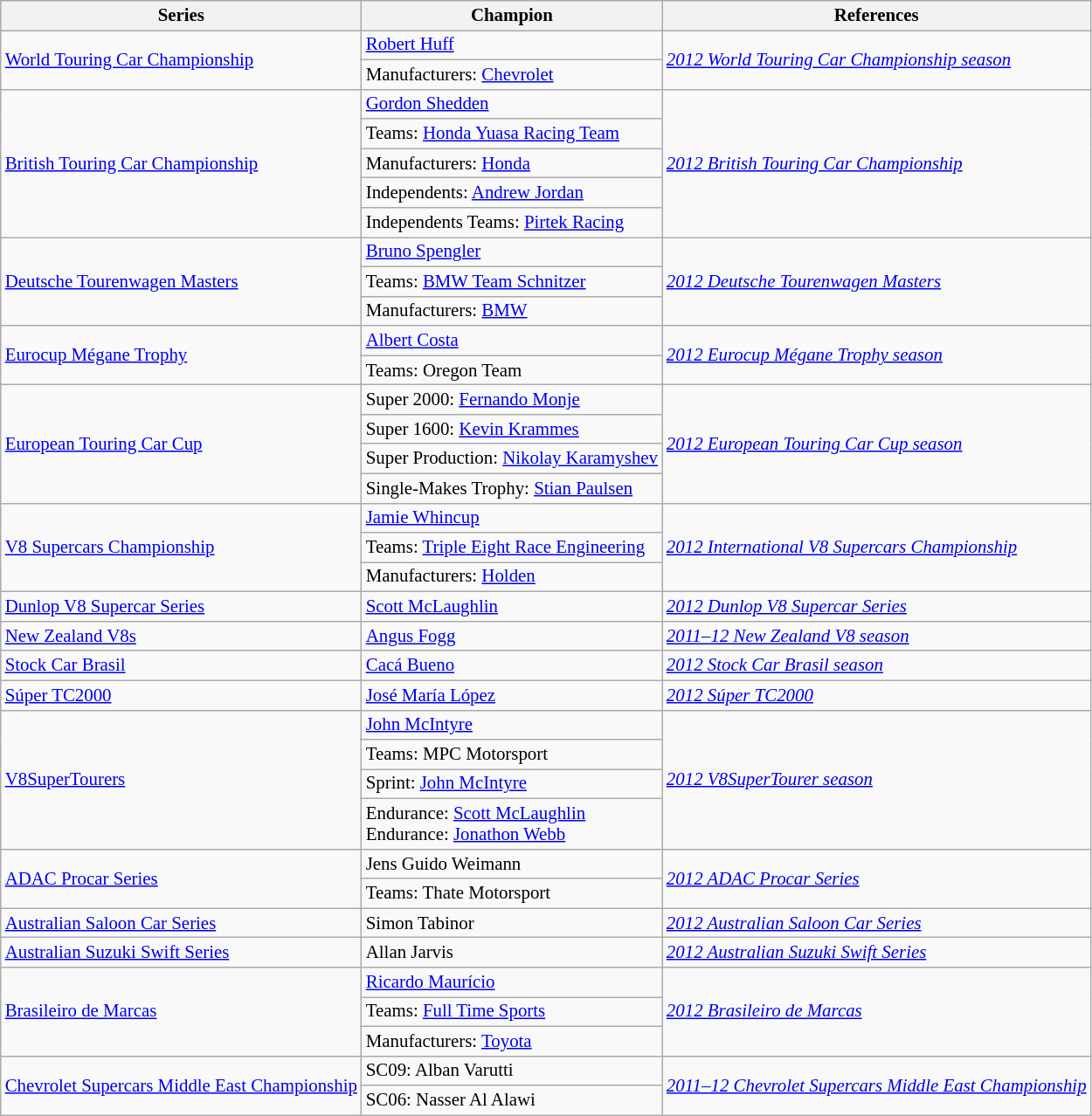<table class="wikitable" style="font-size: 87%;">
<tr>
<th>Series</th>
<th>Champion</th>
<th>References</th>
</tr>
<tr>
<td rowspan=2><a href='#'>World Touring Car Championship</a></td>
<td> <a href='#'>Robert Huff</a></td>
<td rowspan=2><em><a href='#'>2012 World Touring Car Championship season</a></em></td>
</tr>
<tr>
<td>Manufacturers:  <a href='#'>Chevrolet</a></td>
</tr>
<tr>
<td rowspan=5><a href='#'>British Touring Car Championship</a></td>
<td> <a href='#'>Gordon Shedden</a></td>
<td rowspan=5><em><a href='#'>2012 British Touring Car Championship</a></em></td>
</tr>
<tr>
<td>Teams:  <a href='#'>Honda Yuasa Racing Team</a></td>
</tr>
<tr>
<td>Manufacturers:  <a href='#'>Honda</a></td>
</tr>
<tr>
<td>Independents:  <a href='#'>Andrew Jordan</a></td>
</tr>
<tr>
<td>Independents Teams:  <a href='#'>Pirtek Racing</a></td>
</tr>
<tr>
<td rowspan=3><a href='#'>Deutsche Tourenwagen Masters</a></td>
<td> <a href='#'>Bruno Spengler</a></td>
<td rowspan=3><em><a href='#'>2012 Deutsche Tourenwagen Masters</a></em></td>
</tr>
<tr>
<td>Teams:  <a href='#'>BMW Team Schnitzer</a></td>
</tr>
<tr>
<td>Manufacturers:  <a href='#'>BMW</a></td>
</tr>
<tr>
<td rowspan=2><a href='#'>Eurocup Mégane Trophy</a></td>
<td> <a href='#'>Albert Costa</a></td>
<td rowspan=2><em><a href='#'>2012 Eurocup Mégane Trophy season</a></em></td>
</tr>
<tr>
<td>Teams:  Oregon Team</td>
</tr>
<tr>
<td rowspan=4><a href='#'>European Touring Car Cup</a></td>
<td>Super 2000:  <a href='#'>Fernando Monje</a></td>
<td rowspan=4><em><a href='#'>2012 European Touring Car Cup season</a></em></td>
</tr>
<tr>
<td>Super 1600:  <a href='#'>Kevin Krammes</a></td>
</tr>
<tr>
<td>Super Production:  <a href='#'>Nikolay Karamyshev</a></td>
</tr>
<tr>
<td>Single-Makes Trophy:  <a href='#'>Stian Paulsen</a></td>
</tr>
<tr>
<td rowspan=3><a href='#'>V8 Supercars Championship</a></td>
<td> <a href='#'>Jamie Whincup</a></td>
<td rowspan=3><em><a href='#'>2012 International V8 Supercars Championship</a></em></td>
</tr>
<tr>
<td>Teams:  <a href='#'>Triple Eight Race Engineering</a></td>
</tr>
<tr>
<td>Manufacturers:  <a href='#'>Holden</a></td>
</tr>
<tr>
<td><a href='#'>Dunlop V8 Supercar Series</a></td>
<td> <a href='#'>Scott McLaughlin</a></td>
<td><em><a href='#'>2012 Dunlop V8 Supercar Series</a></em></td>
</tr>
<tr>
<td><a href='#'>New Zealand V8s</a></td>
<td> <a href='#'>Angus Fogg</a></td>
<td><em><a href='#'>2011–12 New Zealand V8 season</a></em></td>
</tr>
<tr>
<td><a href='#'>Stock Car Brasil</a></td>
<td> <a href='#'>Cacá Bueno</a></td>
<td><em><a href='#'>2012 Stock Car Brasil season</a></em></td>
</tr>
<tr>
<td><a href='#'>Súper TC2000</a></td>
<td> <a href='#'>José María López</a></td>
<td><em><a href='#'>2012 Súper TC2000</a></em></td>
</tr>
<tr>
<td rowspan=4><a href='#'>V8SuperTourers</a></td>
<td> <a href='#'>John McIntyre</a></td>
<td rowspan=4><em><a href='#'>2012 V8SuperTourer season</a></em></td>
</tr>
<tr>
<td>Teams:  MPC Motorsport</td>
</tr>
<tr>
<td>Sprint:  <a href='#'>John McIntyre</a></td>
</tr>
<tr>
<td>Endurance:  <a href='#'>Scott McLaughlin</a><br>Endurance:  <a href='#'>Jonathon Webb</a></td>
</tr>
<tr>
<td rowspan=2><a href='#'>ADAC Procar Series</a></td>
<td> Jens Guido Weimann</td>
<td rowspan=2><em><a href='#'>2012 ADAC Procar Series</a></em></td>
</tr>
<tr>
<td>Teams:  Thate Motorsport</td>
</tr>
<tr>
<td><a href='#'>Australian Saloon Car Series</a></td>
<td> Simon Tabinor</td>
<td><em><a href='#'>2012 Australian Saloon Car Series</a></em></td>
</tr>
<tr>
<td><a href='#'>Australian Suzuki Swift Series</a></td>
<td> Allan Jarvis</td>
<td><em><a href='#'>2012 Australian Suzuki Swift Series</a></em></td>
</tr>
<tr>
<td rowspan=3><a href='#'>Brasileiro de Marcas</a></td>
<td> <a href='#'>Ricardo Maurício</a></td>
<td rowspan=3><em><a href='#'>2012 Brasileiro de Marcas</a></em></td>
</tr>
<tr>
<td>Teams:  <a href='#'>Full Time Sports</a></td>
</tr>
<tr>
<td>Manufacturers:  <a href='#'>Toyota</a></td>
</tr>
<tr>
<td rowspan=2><a href='#'>Chevrolet Supercars Middle East Championship</a></td>
<td>SC09:  Alban Varutti</td>
<td rowspan=2><em><a href='#'>2011–12 Chevrolet Supercars Middle East Championship</a></em></td>
</tr>
<tr>
<td>SC06:  Nasser Al Alawi</td>
</tr>
</table>
